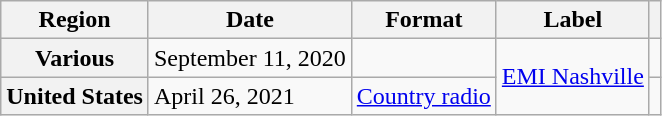<table class="wikitable plainrowheaders">
<tr>
<th scope="col">Region</th>
<th scope="col">Date</th>
<th scope="col">Format</th>
<th scope="col">Label</th>
<th scope="col"></th>
</tr>
<tr>
<th scope="row">Various</th>
<td>September 11, 2020</td>
<td></td>
<td rowspan="2"><a href='#'>EMI Nashville</a></td>
<td></td>
</tr>
<tr>
<th scope="row">United States</th>
<td>April 26, 2021</td>
<td><a href='#'>Country radio</a></td>
<td></td>
</tr>
</table>
